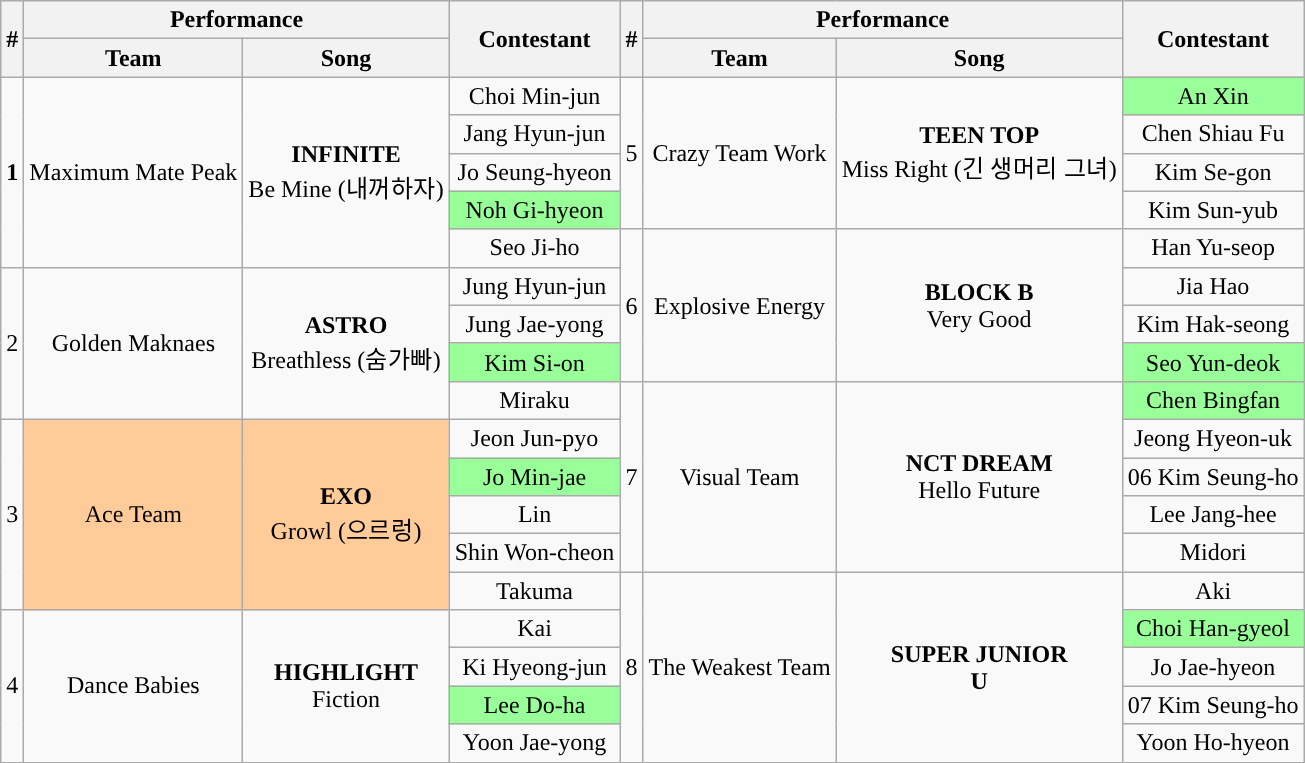<table class="wikitable collapsible" style="text-align:center; font-size:100%;">
<tr>
<th rowspan="2"><strong>#</strong></th>
<th colspan="2">Performance</th>
<th rowspan="2">Contestant</th>
<th rowspan="2"><strong>#</strong></th>
<th colspan="2">Performance</th>
<th rowspan="2">Contestant</th>
</tr>
<tr>
<th>Team</th>
<th>Song</th>
<th>Team</th>
<th>Song</th>
</tr>
<tr>
<td rowspan="5"><strong>1</strong></td>
<td rowspan="5">Maximum Mate Peak</td>
<td rowspan="5"><strong>INFINITE</strong><br>Be Mine (내꺼하자)</td>
<td>Choi Min-jun</td>
<td rowspan="4">5</td>
<td rowspan="4">Crazy Team Work</td>
<td rowspan="4"><strong>TEEN TOP</strong><br>Miss Right (긴 생머리 그녀)</td>
<td style="background:#99FF99">An Xin</td>
</tr>
<tr>
<td>Jang Hyun-jun</td>
<td>Chen Shiau Fu</td>
</tr>
<tr>
<td>Jo Seung-hyeon</td>
<td>Kim Se-gon</td>
</tr>
<tr>
<td style="background:#99FF99">Noh Gi-hyeon</td>
<td>Kim Sun-yub</td>
</tr>
<tr>
<td>Seo Ji-ho</td>
<td rowspan="4">6</td>
<td rowspan="4">Explosive Energy</td>
<td rowspan="4"><strong>BLOCK B</strong><br>Very Good</td>
<td>Han Yu-seop</td>
</tr>
<tr>
<td rowspan="4">2</td>
<td rowspan="4">Golden Maknaes</td>
<td rowspan="4"><strong>ASTRO</strong><br>Breathless (숨가빠)</td>
<td>Jung Hyun-jun</td>
<td>Jia Hao</td>
</tr>
<tr>
<td>Jung Jae-yong</td>
<td>Kim Hak-seong</td>
</tr>
<tr>
<td style="background:#99FF99">Kim Si-on</td>
<td style="background:#99FF99">Seo Yun-deok</td>
</tr>
<tr>
<td>Miraku</td>
<td rowspan="5">7</td>
<td rowspan="5">Visual Team</td>
<td rowspan="5"><strong>NCT DREAM</strong><br>Hello Future</td>
<td style="background:#99FF99">Chen Bingfan</td>
</tr>
<tr>
<td rowspan="5">3</td>
<td rowspan="5" style="background:#FFCC99">Ace Team</td>
<td rowspan="5" style="background:#FFCC99"><strong>EXO</strong><br>Growl (으르렁)</td>
<td>Jeon Jun-pyo</td>
<td>Jeong Hyeon-uk</td>
</tr>
<tr>
<td style="background:#99FF99">Jo Min-jae</td>
<td>06 Kim Seung-ho</td>
</tr>
<tr>
<td>Lin</td>
<td>Lee Jang-hee</td>
</tr>
<tr>
<td>Shin Won-cheon</td>
<td>Midori</td>
</tr>
<tr>
<td>Takuma</td>
<td rowspan="5">8</td>
<td rowspan="5">The Weakest Team</td>
<td rowspan="5"><strong>SUPER JUNIOR</strong><br><strong>U</strong></td>
<td>Aki</td>
</tr>
<tr>
<td rowspan="4">4</td>
<td rowspan="4">Dance Babies</td>
<td rowspan="4"><strong>HIGHLIGHT</strong><br>Fiction</td>
<td>Kai</td>
<td style="background:#99FF99">Choi Han-gyeol</td>
</tr>
<tr>
<td>Ki Hyeong-jun</td>
<td>Jo Jae-hyeon</td>
</tr>
<tr>
<td style="background:#99FF99">Lee Do-ha</td>
<td>07 Kim Seung-ho</td>
</tr>
<tr>
<td>Yoon Jae-yong</td>
<td>Yoon Ho-hyeon</td>
</tr>
</table>
